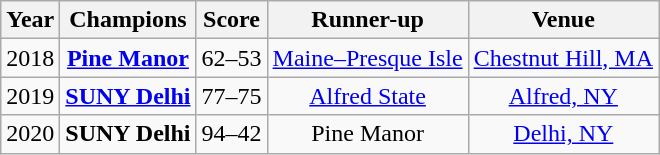<table class="wikitable sortable">
<tr>
<th>Year</th>
<th>Champions</th>
<th>Score</th>
<th>Runner-up</th>
<th>Venue</th>
</tr>
<tr align=center>
<td>2018</td>
<td><strong><a href='#'>Pine Manor</a></strong></td>
<td>62–53</td>
<td><a href='#'>Maine–Presque Isle</a></td>
<td><a href='#'>Chestnut Hill, MA</a></td>
</tr>
<tr align=center>
<td>2019</td>
<td><strong><a href='#'>SUNY Delhi</a></strong></td>
<td>77–75</td>
<td><a href='#'>Alfred State</a></td>
<td><a href='#'>Alfred, NY</a></td>
</tr>
<tr align=center>
<td>2020</td>
<td><strong>SUNY Delhi</strong></td>
<td>94–42</td>
<td>Pine Manor</td>
<td><a href='#'>Delhi, NY</a></td>
</tr>
</table>
